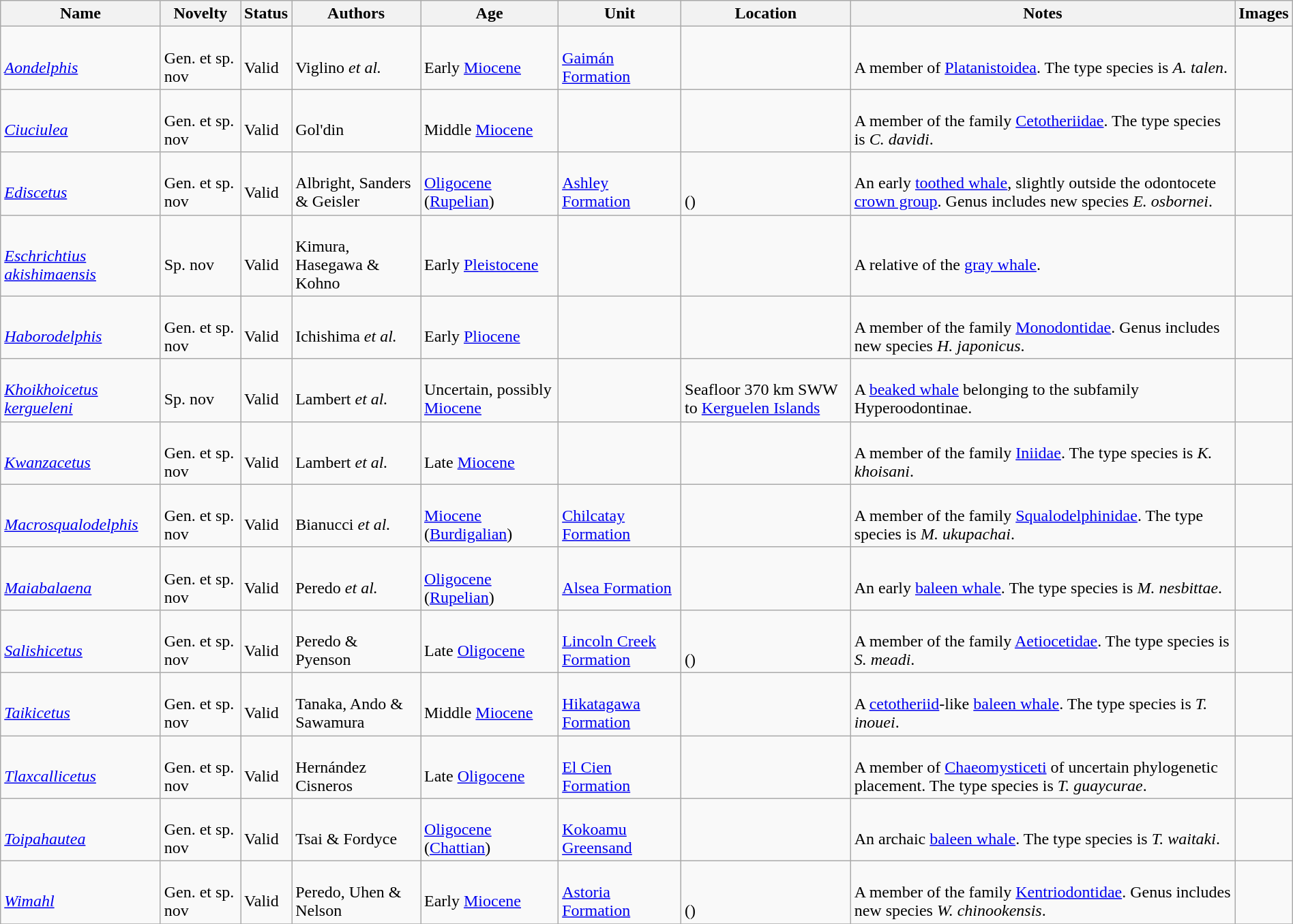<table class="wikitable sortable" align="center" width="100%">
<tr>
<th>Name</th>
<th>Novelty</th>
<th>Status</th>
<th>Authors</th>
<th>Age</th>
<th>Unit</th>
<th>Location</th>
<th>Notes</th>
<th>Images</th>
</tr>
<tr>
<td><br><em><a href='#'>Aondelphis</a></em></td>
<td><br>Gen. et sp. nov</td>
<td><br>Valid</td>
<td><br>Viglino <em>et al.</em></td>
<td><br>Early <a href='#'>Miocene</a></td>
<td><br><a href='#'>Gaimán Formation</a></td>
<td><br></td>
<td><br>A member of <a href='#'>Platanistoidea</a>. The type species is <em>A. talen</em>.</td>
<td></td>
</tr>
<tr>
<td><br><em><a href='#'>Ciuciulea</a></em></td>
<td><br>Gen. et sp. nov</td>
<td><br>Valid</td>
<td><br>Gol'din</td>
<td><br>Middle <a href='#'>Miocene</a></td>
<td></td>
<td><br></td>
<td><br>A member of the family <a href='#'>Cetotheriidae</a>. The type species is <em>C. davidi</em>.</td>
<td></td>
</tr>
<tr>
<td><br><em><a href='#'>Ediscetus</a></em></td>
<td><br>Gen. et sp. nov</td>
<td><br>Valid</td>
<td><br>Albright, Sanders & Geisler</td>
<td><br><a href='#'>Oligocene</a> (<a href='#'>Rupelian</a>)</td>
<td><br><a href='#'>Ashley Formation</a></td>
<td><br><br>()</td>
<td><br>An early <a href='#'>toothed whale</a>, slightly outside the odontocete <a href='#'>crown group</a>. Genus includes new species <em>E. osbornei</em>.</td>
<td></td>
</tr>
<tr>
<td><br><em><a href='#'>Eschrichtius akishimaensis</a></em></td>
<td><br>Sp. nov</td>
<td><br>Valid</td>
<td><br>Kimura, Hasegawa & Kohno</td>
<td><br>Early <a href='#'>Pleistocene</a></td>
<td></td>
<td><br></td>
<td><br>A relative of the <a href='#'>gray whale</a>.</td>
<td></td>
</tr>
<tr>
<td><br><em><a href='#'>Haborodelphis</a></em></td>
<td><br>Gen. et sp. nov</td>
<td><br>Valid</td>
<td><br>Ichishima <em>et al.</em></td>
<td><br>Early <a href='#'>Pliocene</a></td>
<td></td>
<td><br></td>
<td><br>A member of the family <a href='#'>Monodontidae</a>. Genus includes new species <em>H. japonicus</em>.</td>
<td></td>
</tr>
<tr>
<td><br><em><a href='#'>Khoikhoicetus kergueleni</a></em></td>
<td><br>Sp. nov</td>
<td><br>Valid</td>
<td><br>Lambert <em>et al.</em></td>
<td><br>Uncertain, possibly <a href='#'>Miocene</a></td>
<td></td>
<td><br>Seafloor 370 km SWW to <a href='#'>Kerguelen Islands</a></td>
<td><br>A <a href='#'>beaked whale</a> belonging to the subfamily Hyperoodontinae.</td>
<td></td>
</tr>
<tr>
<td><br><em><a href='#'>Kwanzacetus</a></em></td>
<td><br>Gen. et sp. nov</td>
<td><br>Valid</td>
<td><br>Lambert <em>et al.</em></td>
<td><br>Late <a href='#'>Miocene</a></td>
<td></td>
<td><br></td>
<td><br>A member of the family <a href='#'>Iniidae</a>. The type species is <em>K. khoisani</em>.</td>
<td></td>
</tr>
<tr>
<td><br><em><a href='#'>Macrosqualodelphis</a></em></td>
<td><br>Gen. et sp. nov</td>
<td><br>Valid</td>
<td><br>Bianucci <em>et al.</em></td>
<td><br><a href='#'>Miocene</a> (<a href='#'>Burdigalian</a>)</td>
<td><br><a href='#'>Chilcatay Formation</a></td>
<td><br></td>
<td><br>A member of the family <a href='#'>Squalodelphinidae</a>. The type species is <em>M. ukupachai</em>.</td>
<td></td>
</tr>
<tr>
<td><br><em><a href='#'>Maiabalaena</a></em></td>
<td><br>Gen. et sp. nov</td>
<td><br>Valid</td>
<td><br>Peredo <em>et al.</em></td>
<td><br><a href='#'>Oligocene</a> (<a href='#'>Rupelian</a>)</td>
<td><br><a href='#'>Alsea Formation</a></td>
<td><br></td>
<td><br>An early <a href='#'>baleen whale</a>. The type species is <em>M. nesbittae</em>.</td>
<td></td>
</tr>
<tr>
<td><br><em><a href='#'>Salishicetus</a></em></td>
<td><br>Gen. et sp. nov</td>
<td><br>Valid</td>
<td><br>Peredo & Pyenson</td>
<td><br>Late <a href='#'>Oligocene</a></td>
<td><br><a href='#'>Lincoln Creek Formation</a></td>
<td><br><br>()</td>
<td><br>A member of the family <a href='#'>Aetiocetidae</a>. The type species is <em>S. meadi</em>.</td>
<td></td>
</tr>
<tr>
<td><br><em><a href='#'>Taikicetus</a></em></td>
<td><br>Gen. et sp. nov</td>
<td><br>Valid</td>
<td><br>Tanaka, Ando & Sawamura</td>
<td><br>Middle <a href='#'>Miocene</a></td>
<td><br><a href='#'>Hikatagawa Formation</a></td>
<td><br></td>
<td><br>A <a href='#'>cetotheriid</a>-like <a href='#'>baleen whale</a>. The type species is <em>T. inouei</em>.</td>
<td></td>
</tr>
<tr>
<td><br><em><a href='#'>Tlaxcallicetus</a></em></td>
<td><br>Gen. et sp. nov</td>
<td><br>Valid</td>
<td><br>Hernández Cisneros</td>
<td><br>Late <a href='#'>Oligocene</a></td>
<td><br><a href='#'>El Cien Formation</a></td>
<td><br></td>
<td><br>A member of <a href='#'>Chaeomysticeti</a> of uncertain phylogenetic placement. The type species is <em>T. guaycurae</em>.</td>
<td></td>
</tr>
<tr>
<td><br><em><a href='#'>Toipahautea</a></em></td>
<td><br>Gen. et sp. nov</td>
<td><br>Valid</td>
<td><br>Tsai & Fordyce</td>
<td><br><a href='#'>Oligocene</a> (<a href='#'>Chattian</a>)</td>
<td><br><a href='#'>Kokoamu Greensand</a></td>
<td><br></td>
<td><br>An archaic <a href='#'>baleen whale</a>. The type species is <em>T. waitaki</em>.</td>
<td></td>
</tr>
<tr>
<td><br><em><a href='#'>Wimahl</a></em></td>
<td><br>Gen. et sp. nov</td>
<td><br>Valid</td>
<td><br>Peredo, Uhen & Nelson</td>
<td><br>Early <a href='#'>Miocene</a></td>
<td><br><a href='#'>Astoria Formation</a></td>
<td><br><br>()</td>
<td><br>A member of the family <a href='#'>Kentriodontidae</a>. Genus includes new species <em>W. chinookensis</em>.</td>
<td></td>
</tr>
<tr>
</tr>
</table>
